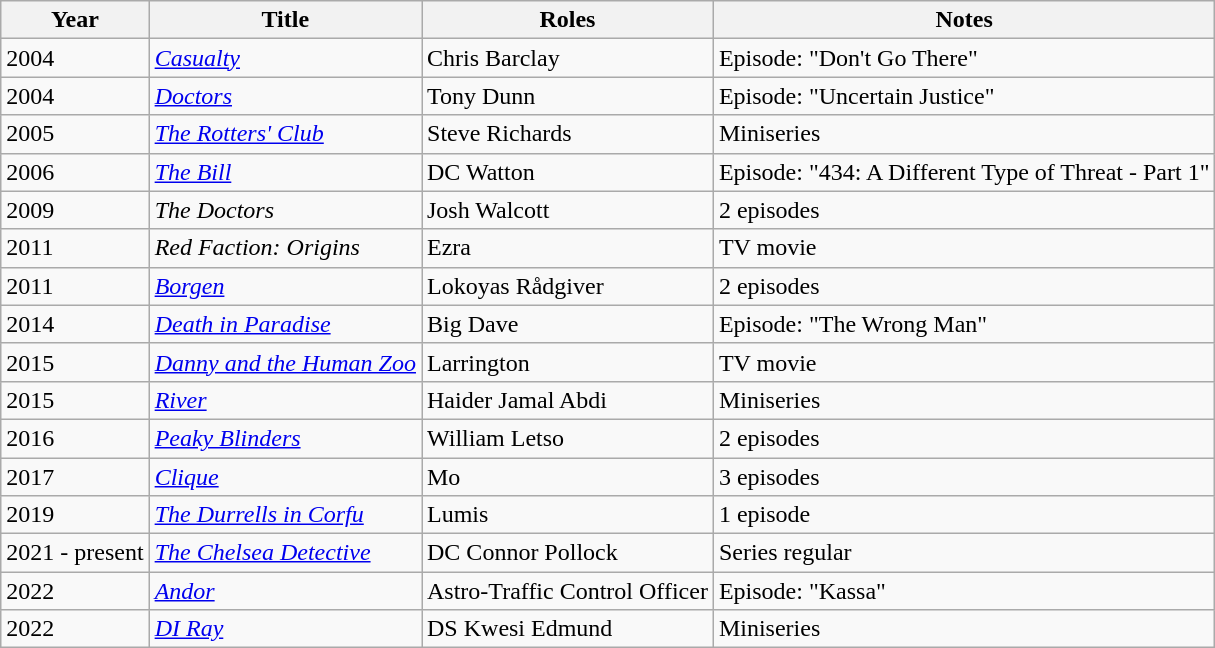<table class = "wikitable sortable">
<tr>
<th>Year</th>
<th>Title</th>
<th>Roles</th>
<th>Notes</th>
</tr>
<tr>
<td>2004</td>
<td><em><a href='#'>Casualty</a></em></td>
<td>Chris Barclay</td>
<td>Episode: "Don't Go There"</td>
</tr>
<tr>
<td>2004</td>
<td><em><a href='#'>Doctors</a></em></td>
<td>Tony Dunn</td>
<td>Episode: "Uncertain Justice"</td>
</tr>
<tr>
<td>2005</td>
<td><em><a href='#'>The Rotters' Club</a></em></td>
<td>Steve Richards</td>
<td>Miniseries</td>
</tr>
<tr>
<td>2006</td>
<td><em><a href='#'>The Bill</a></em></td>
<td>DC Watton</td>
<td>Episode: "434: A Different Type of Threat - Part 1"</td>
</tr>
<tr>
<td>2009</td>
<td><em>The Doctors</em></td>
<td>Josh Walcott</td>
<td>2 episodes</td>
</tr>
<tr>
<td>2011</td>
<td><em>Red Faction: Origins</em></td>
<td>Ezra</td>
<td>TV movie</td>
</tr>
<tr>
<td>2011</td>
<td><em><a href='#'>Borgen</a></em></td>
<td>Lokoyas Rådgiver</td>
<td>2 episodes</td>
</tr>
<tr>
<td>2014</td>
<td><em><a href='#'>Death in Paradise</a></em></td>
<td>Big Dave</td>
<td>Episode: "The Wrong Man"</td>
</tr>
<tr>
<td>2015</td>
<td><em><a href='#'>Danny and the Human Zoo</a></em></td>
<td>Larrington</td>
<td>TV movie</td>
</tr>
<tr>
<td>2015</td>
<td><em><a href='#'>River</a></em></td>
<td>Haider Jamal Abdi</td>
<td>Miniseries</td>
</tr>
<tr>
<td>2016</td>
<td><em><a href='#'>Peaky Blinders</a></em></td>
<td>William Letso</td>
<td>2 episodes</td>
</tr>
<tr>
<td>2017</td>
<td><em><a href='#'>Clique</a></em></td>
<td>Mo</td>
<td>3 episodes</td>
</tr>
<tr>
<td>2019</td>
<td><em><a href='#'>The Durrells in Corfu</a></em></td>
<td>Lumis</td>
<td>1 episode</td>
</tr>
<tr>
<td>2021 - present</td>
<td><em><a href='#'>The Chelsea Detective</a></em></td>
<td>DC Connor Pollock</td>
<td>Series regular</td>
</tr>
<tr>
<td>2022</td>
<td><em><a href='#'>Andor</a></em></td>
<td>Astro-Traffic Control Officer</td>
<td>Episode: "Kassa"</td>
</tr>
<tr>
<td>2022</td>
<td><em><a href='#'>DI Ray</a></em></td>
<td>DS Kwesi Edmund</td>
<td>Miniseries</td>
</tr>
</table>
